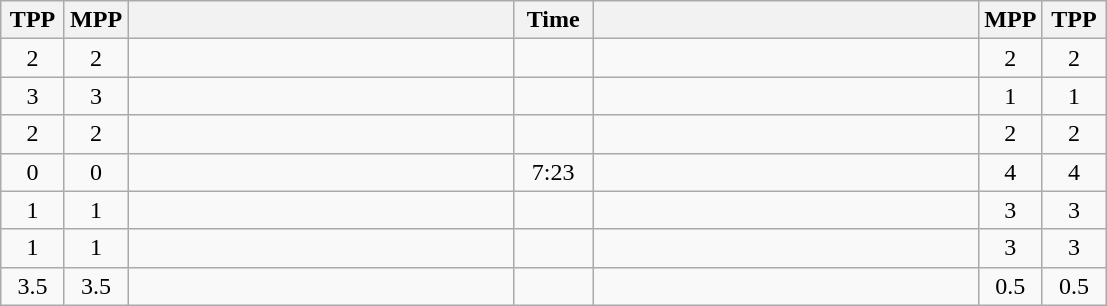<table class="wikitable" style="text-align: center;" |>
<tr>
<th width="35">TPP</th>
<th width="35">MPP</th>
<th width="250"></th>
<th width="45">Time</th>
<th width="250"></th>
<th width="35">MPP</th>
<th width="35">TPP</th>
</tr>
<tr>
<td>2</td>
<td>2</td>
<td style="text-align:left;"></td>
<td></td>
<td style="text-align:left;"></td>
<td>2</td>
<td>2</td>
</tr>
<tr>
<td>3</td>
<td>3</td>
<td style="text-align:left;"></td>
<td></td>
<td style="text-align:left;"><strong></strong></td>
<td>1</td>
<td>1</td>
</tr>
<tr>
<td>2</td>
<td>2</td>
<td style="text-align:left;"></td>
<td></td>
<td style="text-align:left;"></td>
<td>2</td>
<td>2</td>
</tr>
<tr>
<td>0</td>
<td>0</td>
<td style="text-align:left;"><strong></strong></td>
<td>7:23</td>
<td style="text-align:left;"></td>
<td>4</td>
<td>4</td>
</tr>
<tr>
<td>1</td>
<td>1</td>
<td style="text-align:left;"><strong></strong></td>
<td></td>
<td style="text-align:left;"></td>
<td>3</td>
<td>3</td>
</tr>
<tr>
<td>1</td>
<td>1</td>
<td style="text-align:left;"><strong></strong></td>
<td></td>
<td style="text-align:left;"></td>
<td>3</td>
<td>3</td>
</tr>
<tr>
<td>3.5</td>
<td>3.5</td>
<td style="text-align:left;"></td>
<td></td>
<td style="text-align:left;"><strong></strong></td>
<td>0.5</td>
<td>0.5</td>
</tr>
</table>
